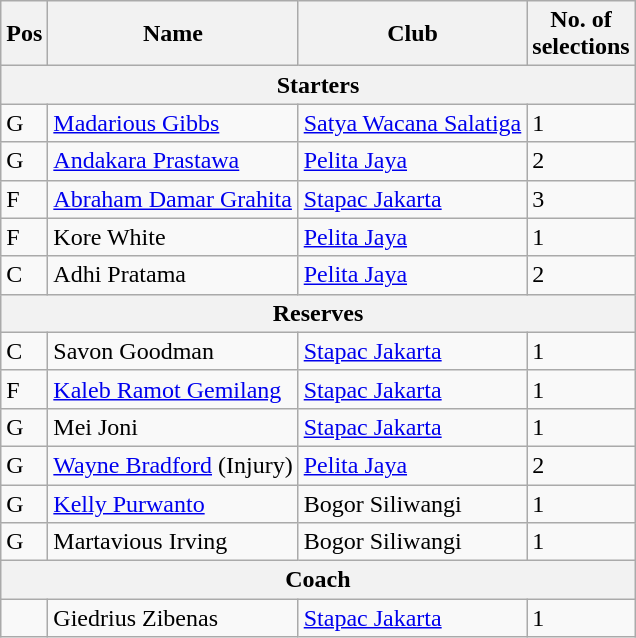<table class="wikitable">
<tr>
<th>Pos</th>
<th>Name</th>
<th>Club</th>
<th>No. of<br>selections</th>
</tr>
<tr>
<th colspan="4">Starters</th>
</tr>
<tr>
<td>G</td>
<td> <a href='#'>Madarious Gibbs</a></td>
<td><a href='#'>Satya Wacana Salatiga</a></td>
<td>1</td>
</tr>
<tr>
<td>G</td>
<td> <a href='#'>Andakara Prastawa</a></td>
<td><a href='#'>Pelita Jaya</a></td>
<td>2</td>
</tr>
<tr>
<td>F</td>
<td> <a href='#'>Abraham Damar Grahita</a></td>
<td><a href='#'>Stapac Jakarta</a></td>
<td>3</td>
</tr>
<tr>
<td>F</td>
<td> Kore White</td>
<td><a href='#'>Pelita Jaya</a></td>
<td>1</td>
</tr>
<tr>
<td>C</td>
<td> Adhi Pratama</td>
<td><a href='#'>Pelita Jaya</a></td>
<td>2</td>
</tr>
<tr>
<th colspan="4">Reserves</th>
</tr>
<tr>
<td>C</td>
<td> Savon Goodman</td>
<td><a href='#'>Stapac Jakarta</a></td>
<td>1</td>
</tr>
<tr>
<td>F</td>
<td> <a href='#'>Kaleb Ramot Gemilang</a></td>
<td><a href='#'>Stapac Jakarta</a></td>
<td>1</td>
</tr>
<tr>
<td>G</td>
<td> Mei Joni</td>
<td><a href='#'>Stapac Jakarta</a></td>
<td>1</td>
</tr>
<tr>
<td>G</td>
<td> <a href='#'>Wayne Bradford</a> (Injury)</td>
<td><a href='#'>Pelita Jaya</a></td>
<td>2</td>
</tr>
<tr>
<td>G</td>
<td> <a href='#'>Kelly Purwanto</a></td>
<td>Bogor Siliwangi</td>
<td>1</td>
</tr>
<tr>
<td>G</td>
<td> Martavious Irving</td>
<td>Bogor Siliwangi</td>
<td>1</td>
</tr>
<tr>
<th colspan="4">Coach</th>
</tr>
<tr>
<td></td>
<td> Giedrius Zibenas</td>
<td><a href='#'>Stapac Jakarta</a></td>
<td>1</td>
</tr>
</table>
